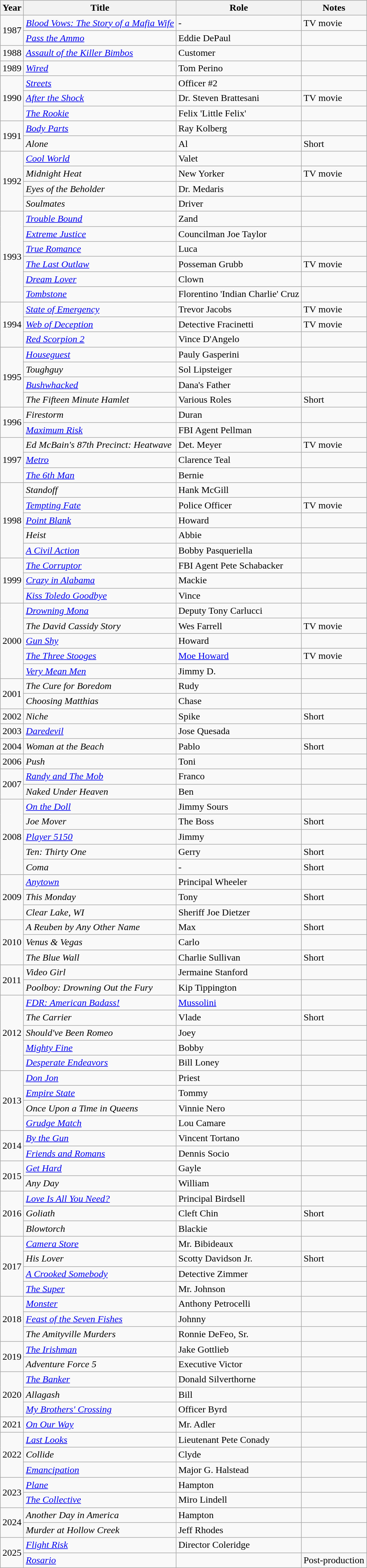<table class="wikitable sortable">
<tr>
<th>Year</th>
<th>Title</th>
<th>Role</th>
<th>Notes</th>
</tr>
<tr>
<td rowspan="2">1987</td>
<td><em><a href='#'>Blood Vows: The Story of a Mafia Wife</a></em></td>
<td>-</td>
<td>TV movie</td>
</tr>
<tr>
<td><em><a href='#'>Pass the Ammo</a></em></td>
<td>Eddie DePaul</td>
<td></td>
</tr>
<tr>
<td>1988</td>
<td><em><a href='#'>Assault of the Killer Bimbos</a></em></td>
<td>Customer</td>
<td></td>
</tr>
<tr>
<td>1989</td>
<td><em><a href='#'>Wired</a></em></td>
<td>Tom Perino</td>
<td></td>
</tr>
<tr>
<td rowspan="3">1990</td>
<td><em><a href='#'>Streets</a></em></td>
<td>Officer #2</td>
<td></td>
</tr>
<tr>
<td><em><a href='#'>After the Shock</a></em></td>
<td>Dr. Steven Brattesani</td>
<td>TV movie</td>
</tr>
<tr>
<td><em><a href='#'>The Rookie</a></em></td>
<td>Felix 'Little Felix'</td>
<td></td>
</tr>
<tr>
<td rowspan="2">1991</td>
<td><em><a href='#'>Body Parts</a></em></td>
<td>Ray Kolberg</td>
<td></td>
</tr>
<tr>
<td><em>Alone</em></td>
<td>Al</td>
<td>Short</td>
</tr>
<tr>
<td rowspan="4">1992</td>
<td><em><a href='#'>Cool World</a></em></td>
<td>Valet</td>
<td></td>
</tr>
<tr>
<td><em>Midnight Heat</em></td>
<td>New Yorker</td>
<td>TV movie</td>
</tr>
<tr>
<td><em>Eyes of the Beholder</em></td>
<td>Dr. Medaris</td>
<td></td>
</tr>
<tr>
<td><em>Soulmates</em></td>
<td>Driver</td>
<td></td>
</tr>
<tr>
<td rowspan="6">1993</td>
<td><em><a href='#'>Trouble Bound</a></em></td>
<td>Zand</td>
<td></td>
</tr>
<tr>
<td><em><a href='#'>Extreme Justice</a></em></td>
<td>Councilman Joe Taylor</td>
<td></td>
</tr>
<tr>
<td><em><a href='#'>True Romance</a></em></td>
<td>Luca</td>
<td></td>
</tr>
<tr>
<td><em><a href='#'>The Last Outlaw</a></em></td>
<td>Posseman Grubb</td>
<td>TV movie</td>
</tr>
<tr>
<td><em><a href='#'>Dream Lover</a></em></td>
<td>Clown</td>
<td></td>
</tr>
<tr>
<td><em><a href='#'>Tombstone</a></em></td>
<td>Florentino 'Indian Charlie' Cruz</td>
<td></td>
</tr>
<tr>
<td rowspan="3">1994</td>
<td><em><a href='#'>State of Emergency</a></em></td>
<td>Trevor Jacobs</td>
<td>TV movie</td>
</tr>
<tr>
<td><em><a href='#'>Web of Deception</a></em></td>
<td>Detective Fracinetti</td>
<td>TV movie</td>
</tr>
<tr>
<td><em><a href='#'>Red Scorpion 2</a></em></td>
<td>Vince D'Angelo</td>
<td></td>
</tr>
<tr>
<td rowspan="4">1995</td>
<td><em><a href='#'>Houseguest</a></em></td>
<td>Pauly Gasperini</td>
<td></td>
</tr>
<tr>
<td><em>Toughguy</em></td>
<td>Sol Lipsteiger</td>
<td></td>
</tr>
<tr>
<td><em><a href='#'>Bushwhacked</a></em></td>
<td>Dana's Father</td>
<td></td>
</tr>
<tr>
<td><em>The Fifteen Minute Hamlet</em></td>
<td>Various Roles</td>
<td>Short</td>
</tr>
<tr>
<td rowspan="2">1996</td>
<td><em>Firestorm</em></td>
<td>Duran</td>
<td></td>
</tr>
<tr>
<td><em><a href='#'>Maximum Risk</a></em></td>
<td>FBI Agent Pellman</td>
<td></td>
</tr>
<tr>
<td rowspan="3">1997</td>
<td><em>Ed McBain's 87th Precinct: Heatwave</em></td>
<td>Det. Meyer</td>
<td>TV movie</td>
</tr>
<tr>
<td><em><a href='#'>Metro</a></em></td>
<td>Clarence Teal</td>
<td></td>
</tr>
<tr>
<td><em><a href='#'>The 6th Man</a></em></td>
<td>Bernie</td>
<td></td>
</tr>
<tr>
<td rowspan="5">1998</td>
<td><em>Standoff</em></td>
<td>Hank McGill</td>
<td></td>
</tr>
<tr>
<td><em><a href='#'>Tempting Fate</a></em></td>
<td>Police Officer</td>
<td>TV movie</td>
</tr>
<tr>
<td><em><a href='#'>Point Blank</a></em></td>
<td>Howard</td>
<td></td>
</tr>
<tr>
<td><em>Heist</em></td>
<td>Abbie</td>
<td></td>
</tr>
<tr>
<td><em><a href='#'>A Civil Action</a></em></td>
<td>Bobby Pasqueriella</td>
<td></td>
</tr>
<tr>
<td rowspan="3">1999</td>
<td><em><a href='#'>The Corruptor</a></em></td>
<td>FBI Agent Pete Schabacker</td>
<td></td>
</tr>
<tr>
<td><em><a href='#'>Crazy in Alabama</a></em></td>
<td>Mackie</td>
<td></td>
</tr>
<tr>
<td><em><a href='#'>Kiss Toledo Goodbye</a></em></td>
<td>Vince</td>
<td></td>
</tr>
<tr>
<td rowspan="5">2000</td>
<td><em><a href='#'>Drowning Mona</a></em></td>
<td>Deputy Tony Carlucci</td>
<td></td>
</tr>
<tr>
<td><em>The David Cassidy Story</em></td>
<td>Wes Farrell</td>
<td>TV movie</td>
</tr>
<tr>
<td><em><a href='#'>Gun Shy</a></em></td>
<td>Howard</td>
<td></td>
</tr>
<tr>
<td><em><a href='#'>The Three Stooges</a></em></td>
<td><a href='#'>Moe Howard</a></td>
<td>TV movie</td>
</tr>
<tr>
<td><em><a href='#'>Very Mean Men</a></em></td>
<td>Jimmy D.</td>
<td></td>
</tr>
<tr>
<td rowspan="2">2001</td>
<td><em>The Cure for Boredom</em></td>
<td>Rudy</td>
<td></td>
</tr>
<tr>
<td><em>Choosing Matthias</em></td>
<td>Chase</td>
<td></td>
</tr>
<tr>
<td>2002</td>
<td><em>Niche</em></td>
<td>Spike</td>
<td>Short</td>
</tr>
<tr>
<td>2003</td>
<td><em><a href='#'>Daredevil</a></em></td>
<td>Jose Quesada</td>
<td></td>
</tr>
<tr>
<td>2004</td>
<td><em>Woman at the Beach</em></td>
<td>Pablo</td>
<td>Short</td>
</tr>
<tr>
<td>2006</td>
<td><em>Push</em></td>
<td>Toni</td>
<td></td>
</tr>
<tr>
<td rowspan="2">2007</td>
<td><em><a href='#'>Randy and The Mob</a></em></td>
<td>Franco</td>
<td></td>
</tr>
<tr>
<td><em>Naked Under Heaven</em></td>
<td>Ben</td>
<td></td>
</tr>
<tr>
<td rowspan="5">2008</td>
<td><em><a href='#'>On the Doll</a></em></td>
<td>Jimmy Sours</td>
<td></td>
</tr>
<tr>
<td><em>Joe Mover</em></td>
<td>The Boss</td>
<td>Short</td>
</tr>
<tr>
<td><em><a href='#'>Player 5150</a></em></td>
<td>Jimmy</td>
<td></td>
</tr>
<tr>
<td><em>Ten: Thirty One</em></td>
<td>Gerry</td>
<td>Short</td>
</tr>
<tr>
<td><em>Coma</em></td>
<td>-</td>
<td>Short</td>
</tr>
<tr>
<td rowspan="3">2009</td>
<td><em><a href='#'>Anytown</a></em></td>
<td>Principal Wheeler</td>
<td></td>
</tr>
<tr>
<td><em>This Monday</em></td>
<td>Tony</td>
<td>Short</td>
</tr>
<tr>
<td><em>Clear Lake, WI</em></td>
<td>Sheriff Joe Dietzer</td>
<td></td>
</tr>
<tr>
<td rowspan="3">2010</td>
<td><em>A Reuben by Any Other Name</em></td>
<td>Max</td>
<td>Short</td>
</tr>
<tr>
<td><em>Venus & Vegas</em></td>
<td>Carlo</td>
<td></td>
</tr>
<tr>
<td><em>The Blue Wall</em></td>
<td>Charlie Sullivan</td>
<td>Short</td>
</tr>
<tr>
<td rowspan="2">2011</td>
<td><em>Video Girl</em></td>
<td>Jermaine Stanford</td>
<td></td>
</tr>
<tr>
<td><em>Poolboy: Drowning Out the Fury</em></td>
<td>Kip Tippington</td>
<td></td>
</tr>
<tr>
<td rowspan="5">2012</td>
<td><em><a href='#'>FDR: American Badass!</a></em></td>
<td><a href='#'>Mussolini</a></td>
<td></td>
</tr>
<tr>
<td><em>The Carrier</em></td>
<td>Vlade</td>
<td>Short</td>
</tr>
<tr>
<td><em>Should've Been Romeo</em></td>
<td>Joey</td>
<td></td>
</tr>
<tr>
<td><em><a href='#'>Mighty Fine</a></em></td>
<td>Bobby</td>
<td></td>
</tr>
<tr>
<td><em><a href='#'>Desperate Endeavors</a></em></td>
<td>Bill Loney</td>
<td></td>
</tr>
<tr>
<td rowspan="4">2013</td>
<td><em><a href='#'>Don Jon</a></em></td>
<td>Priest</td>
<td></td>
</tr>
<tr>
<td><em><a href='#'>Empire State</a></em></td>
<td>Tommy</td>
<td></td>
</tr>
<tr>
<td><em>Once Upon a Time in Queens</em></td>
<td>Vinnie Nero</td>
<td></td>
</tr>
<tr>
<td><em><a href='#'>Grudge Match</a></em></td>
<td>Lou Camare</td>
<td></td>
</tr>
<tr>
<td rowspan="2">2014</td>
<td><em><a href='#'>By the Gun</a></em></td>
<td>Vincent Tortano</td>
<td></td>
</tr>
<tr>
<td><em><a href='#'>Friends and Romans</a></em></td>
<td>Dennis Socio</td>
<td></td>
</tr>
<tr>
<td rowspan="2">2015</td>
<td><em><a href='#'>Get Hard</a></em></td>
<td>Gayle</td>
<td></td>
</tr>
<tr>
<td><em>Any Day</em></td>
<td>William</td>
<td></td>
</tr>
<tr>
<td rowspan="3">2016</td>
<td><em><a href='#'>Love Is All You Need?</a></em></td>
<td>Principal Birdsell</td>
<td></td>
</tr>
<tr>
<td><em>Goliath</em></td>
<td>Cleft Chin</td>
<td>Short</td>
</tr>
<tr>
<td><em>Blowtorch</em></td>
<td>Blackie</td>
<td></td>
</tr>
<tr>
<td rowspan="4">2017</td>
<td><em><a href='#'>Camera Store</a></em></td>
<td>Mr. Bibideaux</td>
<td></td>
</tr>
<tr>
<td><em>His Lover</em></td>
<td>Scotty Davidson Jr.</td>
<td>Short</td>
</tr>
<tr>
<td><em><a href='#'>A Crooked Somebody</a></em></td>
<td>Detective Zimmer</td>
<td></td>
</tr>
<tr>
<td><em><a href='#'>The Super</a></em></td>
<td>Mr. Johnson</td>
<td></td>
</tr>
<tr>
<td rowspan="3">2018</td>
<td><em><a href='#'>Monster</a></em></td>
<td>Anthony Petrocelli</td>
<td></td>
</tr>
<tr>
<td><em><a href='#'>Feast of the Seven Fishes</a></em></td>
<td>Johnny</td>
<td></td>
</tr>
<tr>
<td><em>The Amityville Murders</em></td>
<td>Ronnie DeFeo, Sr.</td>
<td></td>
</tr>
<tr>
<td rowspan="2">2019</td>
<td><em><a href='#'>The Irishman</a></em></td>
<td>Jake Gottlieb</td>
<td></td>
</tr>
<tr>
<td><em>Adventure Force 5</em></td>
<td>Executive Victor</td>
<td></td>
</tr>
<tr>
<td rowspan="3">2020</td>
<td><em><a href='#'>The Banker</a></em></td>
<td>Donald Silverthorne</td>
<td></td>
</tr>
<tr>
<td><em>Allagash</em></td>
<td>Bill</td>
<td></td>
</tr>
<tr>
<td><em><a href='#'>My Brothers' Crossing</a></em></td>
<td>Officer Byrd</td>
<td></td>
</tr>
<tr>
<td>2021</td>
<td><em><a href='#'>On Our Way</a></em></td>
<td>Mr. Adler</td>
<td></td>
</tr>
<tr>
<td rowspan="3">2022</td>
<td><em><a href='#'>Last Looks</a></em></td>
<td>Lieutenant Pete Conady</td>
<td></td>
</tr>
<tr>
<td><em>Collide</em></td>
<td>Clyde</td>
<td></td>
</tr>
<tr>
<td><em><a href='#'>Emancipation</a></em></td>
<td>Major G. Halstead</td>
<td></td>
</tr>
<tr>
<td rowspan="2">2023</td>
<td><em><a href='#'>Plane</a></em></td>
<td>Hampton</td>
<td></td>
</tr>
<tr>
<td><em><a href='#'>The Collective</a></em></td>
<td>Miro Lindell</td>
<td></td>
</tr>
<tr>
<td rowspan="2">2024</td>
<td><em>Another Day in America</em></td>
<td>Hampton</td>
<td></td>
</tr>
<tr>
<td><em>Murder at Hollow Creek</em></td>
<td>Jeff Rhodes</td>
<td></td>
</tr>
<tr>
<td rowspan="2">2025</td>
<td><em><a href='#'>Flight Risk</a></em></td>
<td>Director Coleridge</td>
<td></td>
</tr>
<tr>
<td><em><a href='#'>Rosario</a></em></td>
<td></td>
<td>Post-production</td>
</tr>
</table>
